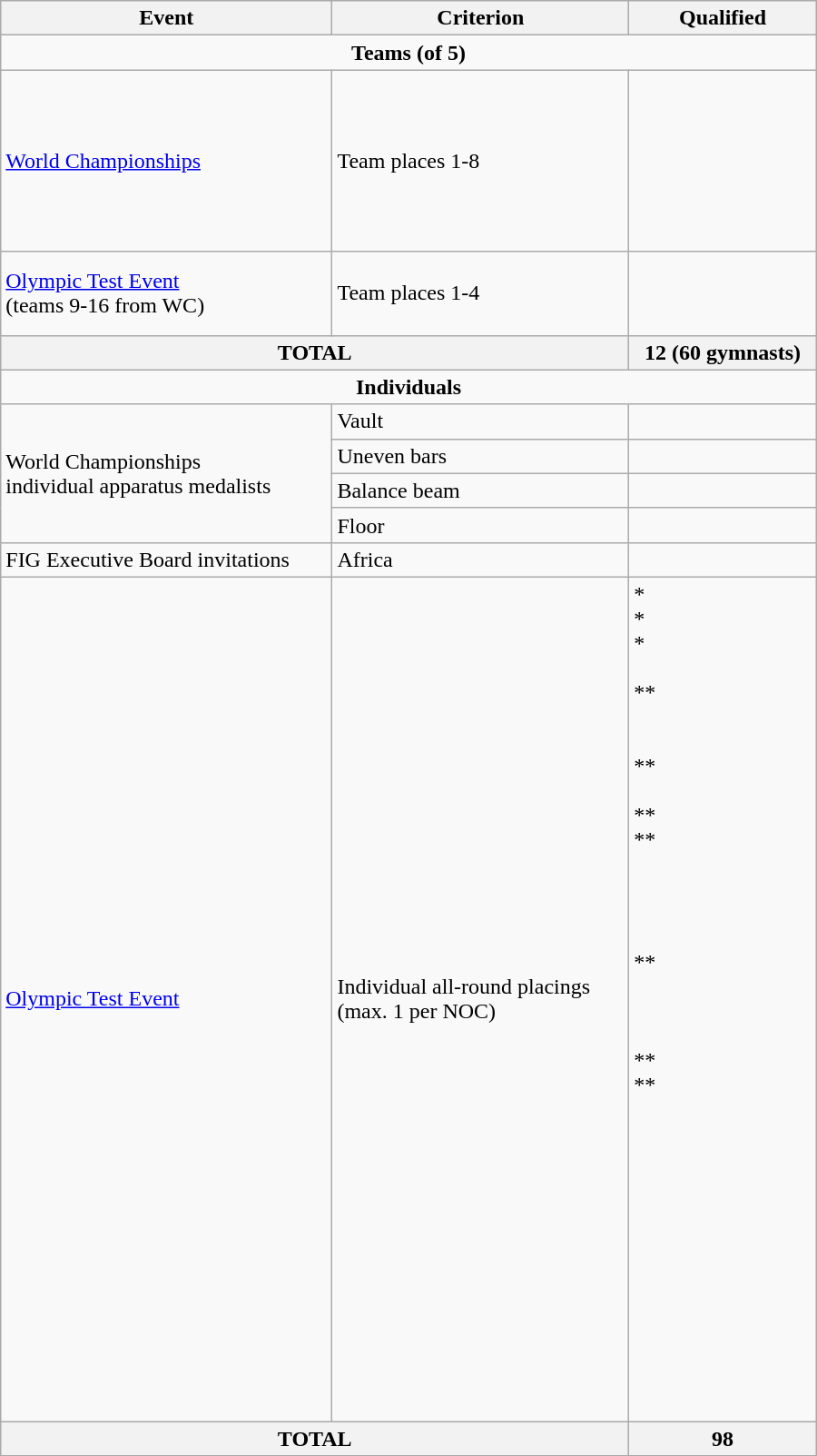<table class="wikitable" style="width:600px;">
<tr>
<th>Event</th>
<th>Criterion</th>
<th>Qualified</th>
</tr>
<tr>
<td colspan="3" style="text-align:center"><strong>Teams (of 5)</strong></td>
</tr>
<tr>
<td><a href='#'>World Championships</a></td>
<td>Team places 1-8</td>
<td nowrap>  <br>  <br>  <br>  <br>  <br>  <br>  <br></td>
</tr>
<tr>
<td><a href='#'>Olympic Test Event</a> <br>(teams 9-16 from WC)</td>
<td>Team places 1-4</td>
<td> <br> <br> <br></td>
</tr>
<tr>
<th colspan="2">TOTAL</th>
<th>12 (60 gymnasts)</th>
</tr>
<tr>
<td colspan="3" style="text-align:center"><strong>Individuals</strong></td>
</tr>
<tr>
<td rowspan=4>World Championships<br>individual apparatus medalists</td>
<td>Vault</td>
<td nowrap></td>
</tr>
<tr>
<td>Uneven bars</td>
<td></td>
</tr>
<tr>
<td>Balance beam</td>
<td></td>
</tr>
<tr>
<td>Floor</td>
<td></td>
</tr>
<tr>
<td>FIG Executive Board invitations</td>
<td>Africa</td>
<td><br></td>
</tr>
<tr>
<td><a href='#'>Olympic Test Event</a></td>
<td>Individual all-round placings<br>(max. 1 per NOC)</td>
<td>*<br>*<br>*<br><br>**<br><br><br>**<br><br>**<br>**<br><br><br><br><br>**<br><br><br><br>**<br>**<br><br><br><br><br><br><br><br><br><br><br><br><br><br></td>
</tr>
<tr>
<th colspan="2">TOTAL</th>
<th>98</th>
</tr>
</table>
